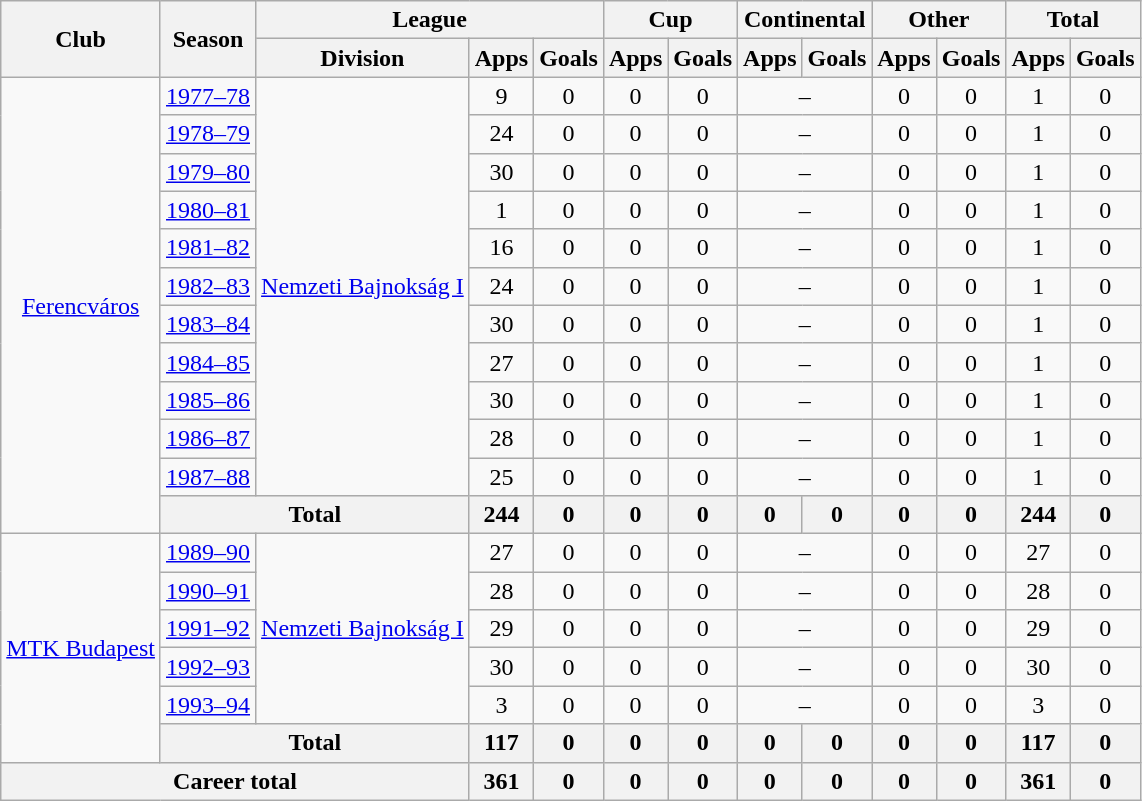<table class="wikitable" style="text-align: center">
<tr>
<th rowspan="2">Club</th>
<th rowspan="2">Season</th>
<th colspan="3">League</th>
<th colspan="2">Cup</th>
<th colspan="2">Continental</th>
<th colspan="2">Other</th>
<th colspan="2">Total</th>
</tr>
<tr>
<th>Division</th>
<th>Apps</th>
<th>Goals</th>
<th>Apps</th>
<th>Goals</th>
<th>Apps</th>
<th>Goals</th>
<th>Apps</th>
<th>Goals</th>
<th>Apps</th>
<th>Goals</th>
</tr>
<tr>
<td rowspan="12"><a href='#'>Ferencváros</a></td>
<td><a href='#'>1977–78</a></td>
<td rowspan="11"><a href='#'>Nemzeti Bajnokság I</a></td>
<td>9</td>
<td>0</td>
<td>0</td>
<td>0</td>
<td colspan="2">–</td>
<td>0</td>
<td>0</td>
<td>1</td>
<td>0</td>
</tr>
<tr>
<td><a href='#'>1978–79</a></td>
<td>24</td>
<td>0</td>
<td>0</td>
<td>0</td>
<td colspan="2">–</td>
<td>0</td>
<td>0</td>
<td>1</td>
<td>0</td>
</tr>
<tr>
<td><a href='#'>1979–80</a></td>
<td>30</td>
<td>0</td>
<td>0</td>
<td>0</td>
<td colspan="2">–</td>
<td>0</td>
<td>0</td>
<td>1</td>
<td>0</td>
</tr>
<tr>
<td><a href='#'>1980–81</a></td>
<td>1</td>
<td>0</td>
<td>0</td>
<td>0</td>
<td colspan="2">–</td>
<td>0</td>
<td>0</td>
<td>1</td>
<td>0</td>
</tr>
<tr>
<td><a href='#'>1981–82</a></td>
<td>16</td>
<td>0</td>
<td>0</td>
<td>0</td>
<td colspan="2">–</td>
<td>0</td>
<td>0</td>
<td>1</td>
<td>0</td>
</tr>
<tr>
<td><a href='#'>1982–83</a></td>
<td>24</td>
<td>0</td>
<td>0</td>
<td>0</td>
<td colspan="2">–</td>
<td>0</td>
<td>0</td>
<td>1</td>
<td>0</td>
</tr>
<tr>
<td><a href='#'>1983–84</a></td>
<td>30</td>
<td>0</td>
<td>0</td>
<td>0</td>
<td colspan="2">–</td>
<td>0</td>
<td>0</td>
<td>1</td>
<td>0</td>
</tr>
<tr>
<td><a href='#'>1984–85</a></td>
<td>27</td>
<td>0</td>
<td>0</td>
<td>0</td>
<td colspan="2">–</td>
<td>0</td>
<td>0</td>
<td>1</td>
<td>0</td>
</tr>
<tr>
<td><a href='#'>1985–86</a></td>
<td>30</td>
<td>0</td>
<td>0</td>
<td>0</td>
<td colspan="2">–</td>
<td>0</td>
<td>0</td>
<td>1</td>
<td>0</td>
</tr>
<tr>
<td><a href='#'>1986–87</a></td>
<td>28</td>
<td>0</td>
<td>0</td>
<td>0</td>
<td colspan="2">–</td>
<td>0</td>
<td>0</td>
<td>1</td>
<td>0</td>
</tr>
<tr>
<td><a href='#'>1987–88</a></td>
<td>25</td>
<td>0</td>
<td>0</td>
<td>0</td>
<td colspan="2">–</td>
<td>0</td>
<td>0</td>
<td>1</td>
<td>0</td>
</tr>
<tr>
<th colspan="2">Total</th>
<th>244</th>
<th>0</th>
<th>0</th>
<th>0</th>
<th>0</th>
<th>0</th>
<th>0</th>
<th>0</th>
<th>244</th>
<th>0</th>
</tr>
<tr>
<td rowspan="6"><a href='#'>MTK Budapest</a></td>
<td><a href='#'>1989–90</a></td>
<td rowspan="5"><a href='#'>Nemzeti Bajnokság I</a></td>
<td>27</td>
<td>0</td>
<td>0</td>
<td>0</td>
<td colspan="2">–</td>
<td>0</td>
<td>0</td>
<td>27</td>
<td>0</td>
</tr>
<tr>
<td><a href='#'>1990–91</a></td>
<td>28</td>
<td>0</td>
<td>0</td>
<td>0</td>
<td colspan="2">–</td>
<td>0</td>
<td>0</td>
<td>28</td>
<td>0</td>
</tr>
<tr>
<td><a href='#'>1991–92</a></td>
<td>29</td>
<td>0</td>
<td>0</td>
<td>0</td>
<td colspan="2">–</td>
<td>0</td>
<td>0</td>
<td>29</td>
<td>0</td>
</tr>
<tr>
<td><a href='#'>1992–93</a></td>
<td>30</td>
<td>0</td>
<td>0</td>
<td>0</td>
<td colspan="2">–</td>
<td>0</td>
<td>0</td>
<td>30</td>
<td>0</td>
</tr>
<tr>
<td><a href='#'>1993–94</a></td>
<td>3</td>
<td>0</td>
<td>0</td>
<td>0</td>
<td colspan="2">–</td>
<td>0</td>
<td>0</td>
<td>3</td>
<td>0</td>
</tr>
<tr>
<th colspan="2">Total</th>
<th>117</th>
<th>0</th>
<th>0</th>
<th>0</th>
<th>0</th>
<th>0</th>
<th>0</th>
<th>0</th>
<th>117</th>
<th>0</th>
</tr>
<tr>
<th colspan="3">Career total</th>
<th>361</th>
<th>0</th>
<th>0</th>
<th>0</th>
<th>0</th>
<th>0</th>
<th>0</th>
<th>0</th>
<th>361</th>
<th>0</th>
</tr>
</table>
